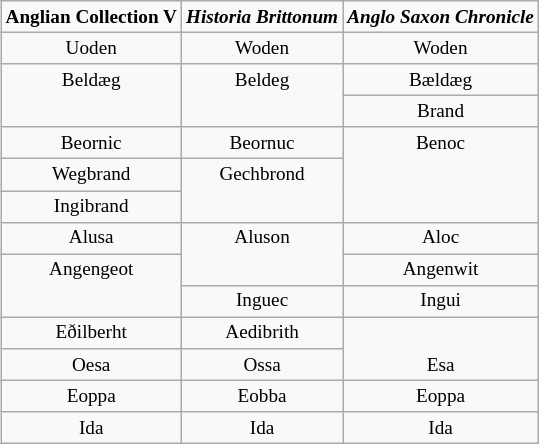<table class="wikitable" style="font-size: 80%; text-align: center; margin: 0.5em 0px 0.5em 1em;">
<tr>
<td><strong>Anglian Collection V</strong></td>
<td><strong><em>Historia Brittonum</em></strong></td>
<td><strong><em>Anglo Saxon Chronicle</em></strong></td>
</tr>
<tr>
<td>Uoden</td>
<td>Woden</td>
<td>Woden</td>
</tr>
<tr>
<td rowspan=2 valign="top">Beldæg</td>
<td rowspan=2 valign="top">Beldeg</td>
<td>Bældæg</td>
</tr>
<tr>
<td>Brand</td>
</tr>
<tr>
<td>Beornic</td>
<td>Beornuc</td>
<td rowspan=3 valign="top">Benoc</td>
</tr>
<tr>
<td>Wegbrand</td>
<td rowspan=2 valign="top">Gechbrond</td>
</tr>
<tr>
<td>Ingibrand</td>
</tr>
<tr>
<td>Alusa</td>
<td rowspan=2 valign="top">Aluson</td>
<td>Aloc</td>
</tr>
<tr>
<td rowspan=2 valign="top">Angengeot</td>
<td>Angenwit</td>
</tr>
<tr>
<td>Inguec</td>
<td>Ingui</td>
</tr>
<tr>
<td>Eðilberht</td>
<td>Aedibrith</td>
<td rowspan=2 valign="bottom">Esa</td>
</tr>
<tr>
<td>Oesa</td>
<td>Ossa</td>
</tr>
<tr>
<td>Eoppa</td>
<td>Eobba</td>
<td>Eoppa</td>
</tr>
<tr>
<td>Ida</td>
<td>Ida</td>
<td>Ida</td>
</tr>
</table>
